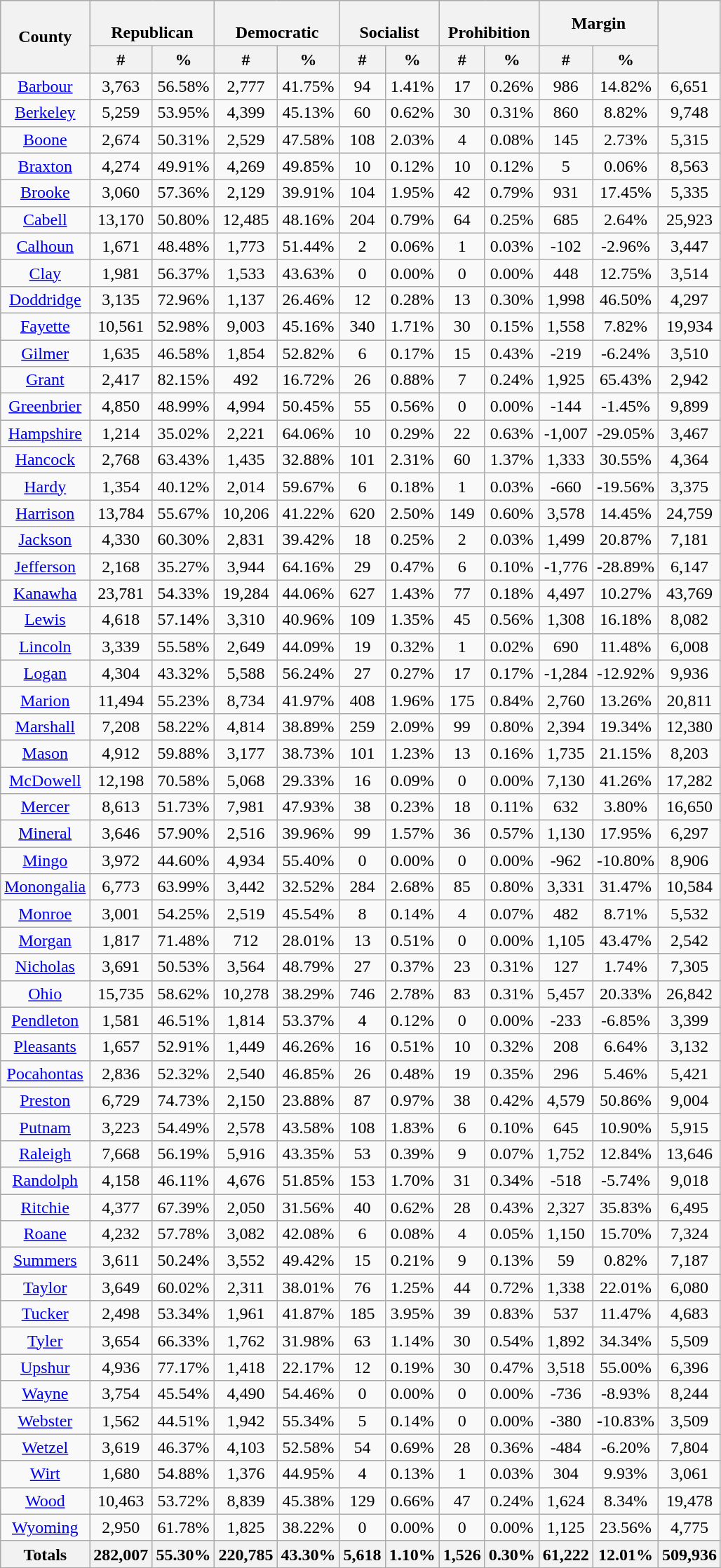<table class="wikitable sortable mw-collapsible mw-collapsed">
<tr bgcolor="lightgrey">
<th rowspan="2">County</th>
<th colspan="2"><br>Republican</th>
<th colspan="2"><br>Democratic</th>
<th colspan="2"><br>Socialist</th>
<th colspan="2"><br>Prohibition</th>
<th colspan="2">Margin</th>
<th rowspan="2"></th>
</tr>
<tr>
<th data-sort-type="number">#</th>
<th data-sort-type="number">%</th>
<th data-sort-type="number">#</th>
<th data-sort-type="number">%</th>
<th data-sort-type="number">#</th>
<th data-sort-type="number">%</th>
<th data-sort-type="number">#</th>
<th data-sort-type="number">%</th>
<th data-sort-type="number">#</th>
<th data-sort-type="number">%</th>
</tr>
<tr style="text-align:center;">
<td><a href='#'>Barbour</a></td>
<td>3,763</td>
<td>56.58%</td>
<td>2,777</td>
<td>41.75%</td>
<td>94</td>
<td>1.41%</td>
<td>17</td>
<td>0.26%</td>
<td>986</td>
<td>14.82%</td>
<td>6,651</td>
</tr>
<tr style="text-align:center;">
<td><a href='#'>Berkeley</a></td>
<td>5,259</td>
<td>53.95%</td>
<td>4,399</td>
<td>45.13%</td>
<td>60</td>
<td>0.62%</td>
<td>30</td>
<td>0.31%</td>
<td>860</td>
<td>8.82%</td>
<td>9,748</td>
</tr>
<tr style="text-align:center;">
<td><a href='#'>Boone</a></td>
<td>2,674</td>
<td>50.31%</td>
<td>2,529</td>
<td>47.58%</td>
<td>108</td>
<td>2.03%</td>
<td>4</td>
<td>0.08%</td>
<td>145</td>
<td>2.73%</td>
<td>5,315</td>
</tr>
<tr style="text-align:center;">
<td><a href='#'>Braxton</a></td>
<td>4,274</td>
<td>49.91%</td>
<td>4,269</td>
<td>49.85%</td>
<td>10</td>
<td>0.12%</td>
<td>10</td>
<td>0.12%</td>
<td>5</td>
<td>0.06%</td>
<td>8,563</td>
</tr>
<tr style="text-align:center;">
<td><a href='#'>Brooke</a></td>
<td>3,060</td>
<td>57.36%</td>
<td>2,129</td>
<td>39.91%</td>
<td>104</td>
<td>1.95%</td>
<td>42</td>
<td>0.79%</td>
<td>931</td>
<td>17.45%</td>
<td>5,335</td>
</tr>
<tr style="text-align:center;">
<td><a href='#'>Cabell</a></td>
<td>13,170</td>
<td>50.80%</td>
<td>12,485</td>
<td>48.16%</td>
<td>204</td>
<td>0.79%</td>
<td>64</td>
<td>0.25%</td>
<td>685</td>
<td>2.64%</td>
<td>25,923</td>
</tr>
<tr style="text-align:center;">
<td><a href='#'>Calhoun</a></td>
<td>1,671</td>
<td>48.48%</td>
<td>1,773</td>
<td>51.44%</td>
<td>2</td>
<td>0.06%</td>
<td>1</td>
<td>0.03%</td>
<td>-102</td>
<td>-2.96%</td>
<td>3,447</td>
</tr>
<tr style="text-align:center;">
<td><a href='#'>Clay</a></td>
<td>1,981</td>
<td>56.37%</td>
<td>1,533</td>
<td>43.63%</td>
<td>0</td>
<td>0.00%</td>
<td>0</td>
<td>0.00%</td>
<td>448</td>
<td>12.75%</td>
<td>3,514</td>
</tr>
<tr style="text-align:center;">
<td><a href='#'>Doddridge</a></td>
<td>3,135</td>
<td>72.96%</td>
<td>1,137</td>
<td>26.46%</td>
<td>12</td>
<td>0.28%</td>
<td>13</td>
<td>0.30%</td>
<td>1,998</td>
<td>46.50%</td>
<td>4,297</td>
</tr>
<tr style="text-align:center;">
<td><a href='#'>Fayette</a></td>
<td>10,561</td>
<td>52.98%</td>
<td>9,003</td>
<td>45.16%</td>
<td>340</td>
<td>1.71%</td>
<td>30</td>
<td>0.15%</td>
<td>1,558</td>
<td>7.82%</td>
<td>19,934</td>
</tr>
<tr style="text-align:center;">
<td><a href='#'>Gilmer</a></td>
<td>1,635</td>
<td>46.58%</td>
<td>1,854</td>
<td>52.82%</td>
<td>6</td>
<td>0.17%</td>
<td>15</td>
<td>0.43%</td>
<td>-219</td>
<td>-6.24%</td>
<td>3,510</td>
</tr>
<tr style="text-align:center;">
<td><a href='#'>Grant</a></td>
<td>2,417</td>
<td>82.15%</td>
<td>492</td>
<td>16.72%</td>
<td>26</td>
<td>0.88%</td>
<td>7</td>
<td>0.24%</td>
<td>1,925</td>
<td>65.43%</td>
<td>2,942</td>
</tr>
<tr style="text-align:center;">
<td><a href='#'>Greenbrier</a></td>
<td>4,850</td>
<td>48.99%</td>
<td>4,994</td>
<td>50.45%</td>
<td>55</td>
<td>0.56%</td>
<td>0</td>
<td>0.00%</td>
<td>-144</td>
<td>-1.45%</td>
<td>9,899</td>
</tr>
<tr style="text-align:center;">
<td><a href='#'>Hampshire</a></td>
<td>1,214</td>
<td>35.02%</td>
<td>2,221</td>
<td>64.06%</td>
<td>10</td>
<td>0.29%</td>
<td>22</td>
<td>0.63%</td>
<td>-1,007</td>
<td>-29.05%</td>
<td>3,467</td>
</tr>
<tr style="text-align:center;">
<td><a href='#'>Hancock</a></td>
<td>2,768</td>
<td>63.43%</td>
<td>1,435</td>
<td>32.88%</td>
<td>101</td>
<td>2.31%</td>
<td>60</td>
<td>1.37%</td>
<td>1,333</td>
<td>30.55%</td>
<td>4,364</td>
</tr>
<tr style="text-align:center;">
<td><a href='#'>Hardy</a></td>
<td>1,354</td>
<td>40.12%</td>
<td>2,014</td>
<td>59.67%</td>
<td>6</td>
<td>0.18%</td>
<td>1</td>
<td>0.03%</td>
<td>-660</td>
<td>-19.56%</td>
<td>3,375</td>
</tr>
<tr style="text-align:center;">
<td><a href='#'>Harrison</a></td>
<td>13,784</td>
<td>55.67%</td>
<td>10,206</td>
<td>41.22%</td>
<td>620</td>
<td>2.50%</td>
<td>149</td>
<td>0.60%</td>
<td>3,578</td>
<td>14.45%</td>
<td>24,759</td>
</tr>
<tr style="text-align:center;">
<td><a href='#'>Jackson</a></td>
<td>4,330</td>
<td>60.30%</td>
<td>2,831</td>
<td>39.42%</td>
<td>18</td>
<td>0.25%</td>
<td>2</td>
<td>0.03%</td>
<td>1,499</td>
<td>20.87%</td>
<td>7,181</td>
</tr>
<tr style="text-align:center;">
<td><a href='#'>Jefferson</a></td>
<td>2,168</td>
<td>35.27%</td>
<td>3,944</td>
<td>64.16%</td>
<td>29</td>
<td>0.47%</td>
<td>6</td>
<td>0.10%</td>
<td>-1,776</td>
<td>-28.89%</td>
<td>6,147</td>
</tr>
<tr style="text-align:center;">
<td><a href='#'>Kanawha</a></td>
<td>23,781</td>
<td>54.33%</td>
<td>19,284</td>
<td>44.06%</td>
<td>627</td>
<td>1.43%</td>
<td>77</td>
<td>0.18%</td>
<td>4,497</td>
<td>10.27%</td>
<td>43,769</td>
</tr>
<tr style="text-align:center;">
<td><a href='#'>Lewis</a></td>
<td>4,618</td>
<td>57.14%</td>
<td>3,310</td>
<td>40.96%</td>
<td>109</td>
<td>1.35%</td>
<td>45</td>
<td>0.56%</td>
<td>1,308</td>
<td>16.18%</td>
<td>8,082</td>
</tr>
<tr style="text-align:center;">
<td><a href='#'>Lincoln</a></td>
<td>3,339</td>
<td>55.58%</td>
<td>2,649</td>
<td>44.09%</td>
<td>19</td>
<td>0.32%</td>
<td>1</td>
<td>0.02%</td>
<td>690</td>
<td>11.48%</td>
<td>6,008</td>
</tr>
<tr style="text-align:center;">
<td><a href='#'>Logan</a></td>
<td>4,304</td>
<td>43.32%</td>
<td>5,588</td>
<td>56.24%</td>
<td>27</td>
<td>0.27%</td>
<td>17</td>
<td>0.17%</td>
<td>-1,284</td>
<td>-12.92%</td>
<td>9,936</td>
</tr>
<tr style="text-align:center;">
<td><a href='#'>Marion</a></td>
<td>11,494</td>
<td>55.23%</td>
<td>8,734</td>
<td>41.97%</td>
<td>408</td>
<td>1.96%</td>
<td>175</td>
<td>0.84%</td>
<td>2,760</td>
<td>13.26%</td>
<td>20,811</td>
</tr>
<tr style="text-align:center;">
<td><a href='#'>Marshall</a></td>
<td>7,208</td>
<td>58.22%</td>
<td>4,814</td>
<td>38.89%</td>
<td>259</td>
<td>2.09%</td>
<td>99</td>
<td>0.80%</td>
<td>2,394</td>
<td>19.34%</td>
<td>12,380</td>
</tr>
<tr style="text-align:center;">
<td><a href='#'>Mason</a></td>
<td>4,912</td>
<td>59.88%</td>
<td>3,177</td>
<td>38.73%</td>
<td>101</td>
<td>1.23%</td>
<td>13</td>
<td>0.16%</td>
<td>1,735</td>
<td>21.15%</td>
<td>8,203</td>
</tr>
<tr style="text-align:center;">
<td><a href='#'>McDowell</a></td>
<td>12,198</td>
<td>70.58%</td>
<td>5,068</td>
<td>29.33%</td>
<td>16</td>
<td>0.09%</td>
<td>0</td>
<td>0.00%</td>
<td>7,130</td>
<td>41.26%</td>
<td>17,282</td>
</tr>
<tr style="text-align:center;">
<td><a href='#'>Mercer</a></td>
<td>8,613</td>
<td>51.73%</td>
<td>7,981</td>
<td>47.93%</td>
<td>38</td>
<td>0.23%</td>
<td>18</td>
<td>0.11%</td>
<td>632</td>
<td>3.80%</td>
<td>16,650</td>
</tr>
<tr style="text-align:center;">
<td><a href='#'>Mineral</a></td>
<td>3,646</td>
<td>57.90%</td>
<td>2,516</td>
<td>39.96%</td>
<td>99</td>
<td>1.57%</td>
<td>36</td>
<td>0.57%</td>
<td>1,130</td>
<td>17.95%</td>
<td>6,297</td>
</tr>
<tr style="text-align:center;">
<td><a href='#'>Mingo</a></td>
<td>3,972</td>
<td>44.60%</td>
<td>4,934</td>
<td>55.40%</td>
<td>0</td>
<td>0.00%</td>
<td>0</td>
<td>0.00%</td>
<td>-962</td>
<td>-10.80%</td>
<td>8,906</td>
</tr>
<tr style="text-align:center;">
<td><a href='#'>Monongalia</a></td>
<td>6,773</td>
<td>63.99%</td>
<td>3,442</td>
<td>32.52%</td>
<td>284</td>
<td>2.68%</td>
<td>85</td>
<td>0.80%</td>
<td>3,331</td>
<td>31.47%</td>
<td>10,584</td>
</tr>
<tr style="text-align:center;">
<td><a href='#'>Monroe</a></td>
<td>3,001</td>
<td>54.25%</td>
<td>2,519</td>
<td>45.54%</td>
<td>8</td>
<td>0.14%</td>
<td>4</td>
<td>0.07%</td>
<td>482</td>
<td>8.71%</td>
<td>5,532</td>
</tr>
<tr style="text-align:center;">
<td><a href='#'>Morgan</a></td>
<td>1,817</td>
<td>71.48%</td>
<td>712</td>
<td>28.01%</td>
<td>13</td>
<td>0.51%</td>
<td>0</td>
<td>0.00%</td>
<td>1,105</td>
<td>43.47%</td>
<td>2,542</td>
</tr>
<tr style="text-align:center;">
<td><a href='#'>Nicholas</a></td>
<td>3,691</td>
<td>50.53%</td>
<td>3,564</td>
<td>48.79%</td>
<td>27</td>
<td>0.37%</td>
<td>23</td>
<td>0.31%</td>
<td>127</td>
<td>1.74%</td>
<td>7,305</td>
</tr>
<tr style="text-align:center;">
<td><a href='#'>Ohio</a></td>
<td>15,735</td>
<td>58.62%</td>
<td>10,278</td>
<td>38.29%</td>
<td>746</td>
<td>2.78%</td>
<td>83</td>
<td>0.31%</td>
<td>5,457</td>
<td>20.33%</td>
<td>26,842</td>
</tr>
<tr style="text-align:center;">
<td><a href='#'>Pendleton</a></td>
<td>1,581</td>
<td>46.51%</td>
<td>1,814</td>
<td>53.37%</td>
<td>4</td>
<td>0.12%</td>
<td>0</td>
<td>0.00%</td>
<td>-233</td>
<td>-6.85%</td>
<td>3,399</td>
</tr>
<tr style="text-align:center;">
<td><a href='#'>Pleasants</a></td>
<td>1,657</td>
<td>52.91%</td>
<td>1,449</td>
<td>46.26%</td>
<td>16</td>
<td>0.51%</td>
<td>10</td>
<td>0.32%</td>
<td>208</td>
<td>6.64%</td>
<td>3,132</td>
</tr>
<tr style="text-align:center;">
<td><a href='#'>Pocahontas</a></td>
<td>2,836</td>
<td>52.32%</td>
<td>2,540</td>
<td>46.85%</td>
<td>26</td>
<td>0.48%</td>
<td>19</td>
<td>0.35%</td>
<td>296</td>
<td>5.46%</td>
<td>5,421</td>
</tr>
<tr style="text-align:center;">
<td><a href='#'>Preston</a></td>
<td>6,729</td>
<td>74.73%</td>
<td>2,150</td>
<td>23.88%</td>
<td>87</td>
<td>0.97%</td>
<td>38</td>
<td>0.42%</td>
<td>4,579</td>
<td>50.86%</td>
<td>9,004</td>
</tr>
<tr style="text-align:center;">
<td><a href='#'>Putnam</a></td>
<td>3,223</td>
<td>54.49%</td>
<td>2,578</td>
<td>43.58%</td>
<td>108</td>
<td>1.83%</td>
<td>6</td>
<td>0.10%</td>
<td>645</td>
<td>10.90%</td>
<td>5,915</td>
</tr>
<tr style="text-align:center;">
<td><a href='#'>Raleigh</a></td>
<td>7,668</td>
<td>56.19%</td>
<td>5,916</td>
<td>43.35%</td>
<td>53</td>
<td>0.39%</td>
<td>9</td>
<td>0.07%</td>
<td>1,752</td>
<td>12.84%</td>
<td>13,646</td>
</tr>
<tr style="text-align:center;">
<td><a href='#'>Randolph</a></td>
<td>4,158</td>
<td>46.11%</td>
<td>4,676</td>
<td>51.85%</td>
<td>153</td>
<td>1.70%</td>
<td>31</td>
<td>0.34%</td>
<td>-518</td>
<td>-5.74%</td>
<td>9,018</td>
</tr>
<tr style="text-align:center;">
<td><a href='#'>Ritchie</a></td>
<td>4,377</td>
<td>67.39%</td>
<td>2,050</td>
<td>31.56%</td>
<td>40</td>
<td>0.62%</td>
<td>28</td>
<td>0.43%</td>
<td>2,327</td>
<td>35.83%</td>
<td>6,495</td>
</tr>
<tr style="text-align:center;">
<td><a href='#'>Roane</a></td>
<td>4,232</td>
<td>57.78%</td>
<td>3,082</td>
<td>42.08%</td>
<td>6</td>
<td>0.08%</td>
<td>4</td>
<td>0.05%</td>
<td>1,150</td>
<td>15.70%</td>
<td>7,324</td>
</tr>
<tr style="text-align:center;">
<td><a href='#'>Summers</a></td>
<td>3,611</td>
<td>50.24%</td>
<td>3,552</td>
<td>49.42%</td>
<td>15</td>
<td>0.21%</td>
<td>9</td>
<td>0.13%</td>
<td>59</td>
<td>0.82%</td>
<td>7,187</td>
</tr>
<tr style="text-align:center;">
<td><a href='#'>Taylor</a></td>
<td>3,649</td>
<td>60.02%</td>
<td>2,311</td>
<td>38.01%</td>
<td>76</td>
<td>1.25%</td>
<td>44</td>
<td>0.72%</td>
<td>1,338</td>
<td>22.01%</td>
<td>6,080</td>
</tr>
<tr style="text-align:center;">
<td><a href='#'>Tucker</a></td>
<td>2,498</td>
<td>53.34%</td>
<td>1,961</td>
<td>41.87%</td>
<td>185</td>
<td>3.95%</td>
<td>39</td>
<td>0.83%</td>
<td>537</td>
<td>11.47%</td>
<td>4,683</td>
</tr>
<tr style="text-align:center;">
<td><a href='#'>Tyler</a></td>
<td>3,654</td>
<td>66.33%</td>
<td>1,762</td>
<td>31.98%</td>
<td>63</td>
<td>1.14%</td>
<td>30</td>
<td>0.54%</td>
<td>1,892</td>
<td>34.34%</td>
<td>5,509</td>
</tr>
<tr style="text-align:center;">
<td><a href='#'>Upshur</a></td>
<td>4,936</td>
<td>77.17%</td>
<td>1,418</td>
<td>22.17%</td>
<td>12</td>
<td>0.19%</td>
<td>30</td>
<td>0.47%</td>
<td>3,518</td>
<td>55.00%</td>
<td>6,396</td>
</tr>
<tr style="text-align:center;">
<td><a href='#'>Wayne</a></td>
<td>3,754</td>
<td>45.54%</td>
<td>4,490</td>
<td>54.46%</td>
<td>0</td>
<td>0.00%</td>
<td>0</td>
<td>0.00%</td>
<td>-736</td>
<td>-8.93%</td>
<td>8,244</td>
</tr>
<tr style="text-align:center;">
<td><a href='#'>Webster</a></td>
<td>1,562</td>
<td>44.51%</td>
<td>1,942</td>
<td>55.34%</td>
<td>5</td>
<td>0.14%</td>
<td>0</td>
<td>0.00%</td>
<td>-380</td>
<td>-10.83%</td>
<td>3,509</td>
</tr>
<tr style="text-align:center;">
<td><a href='#'>Wetzel</a></td>
<td>3,619</td>
<td>46.37%</td>
<td>4,103</td>
<td>52.58%</td>
<td>54</td>
<td>0.69%</td>
<td>28</td>
<td>0.36%</td>
<td>-484</td>
<td>-6.20%</td>
<td>7,804</td>
</tr>
<tr style="text-align:center;">
<td><a href='#'>Wirt</a></td>
<td>1,680</td>
<td>54.88%</td>
<td>1,376</td>
<td>44.95%</td>
<td>4</td>
<td>0.13%</td>
<td>1</td>
<td>0.03%</td>
<td>304</td>
<td>9.93%</td>
<td>3,061</td>
</tr>
<tr style="text-align:center;">
<td><a href='#'>Wood</a></td>
<td>10,463</td>
<td>53.72%</td>
<td>8,839</td>
<td>45.38%</td>
<td>129</td>
<td>0.66%</td>
<td>47</td>
<td>0.24%</td>
<td>1,624</td>
<td>8.34%</td>
<td>19,478</td>
</tr>
<tr style="text-align:center;">
<td><a href='#'>Wyoming</a></td>
<td>2,950</td>
<td>61.78%</td>
<td>1,825</td>
<td>38.22%</td>
<td>0</td>
<td>0.00%</td>
<td>0</td>
<td>0.00%</td>
<td>1,125</td>
<td>23.56%</td>
<td>4,775</td>
</tr>
<tr style="text-align:center;">
<th>Totals</th>
<th>282,007</th>
<th>55.30%</th>
<th>220,785</th>
<th>43.30%</th>
<th>5,618</th>
<th>1.10%</th>
<th>1,526</th>
<th>0.30%</th>
<th>61,222</th>
<th>12.01%</th>
<th>509,936</th>
</tr>
</table>
